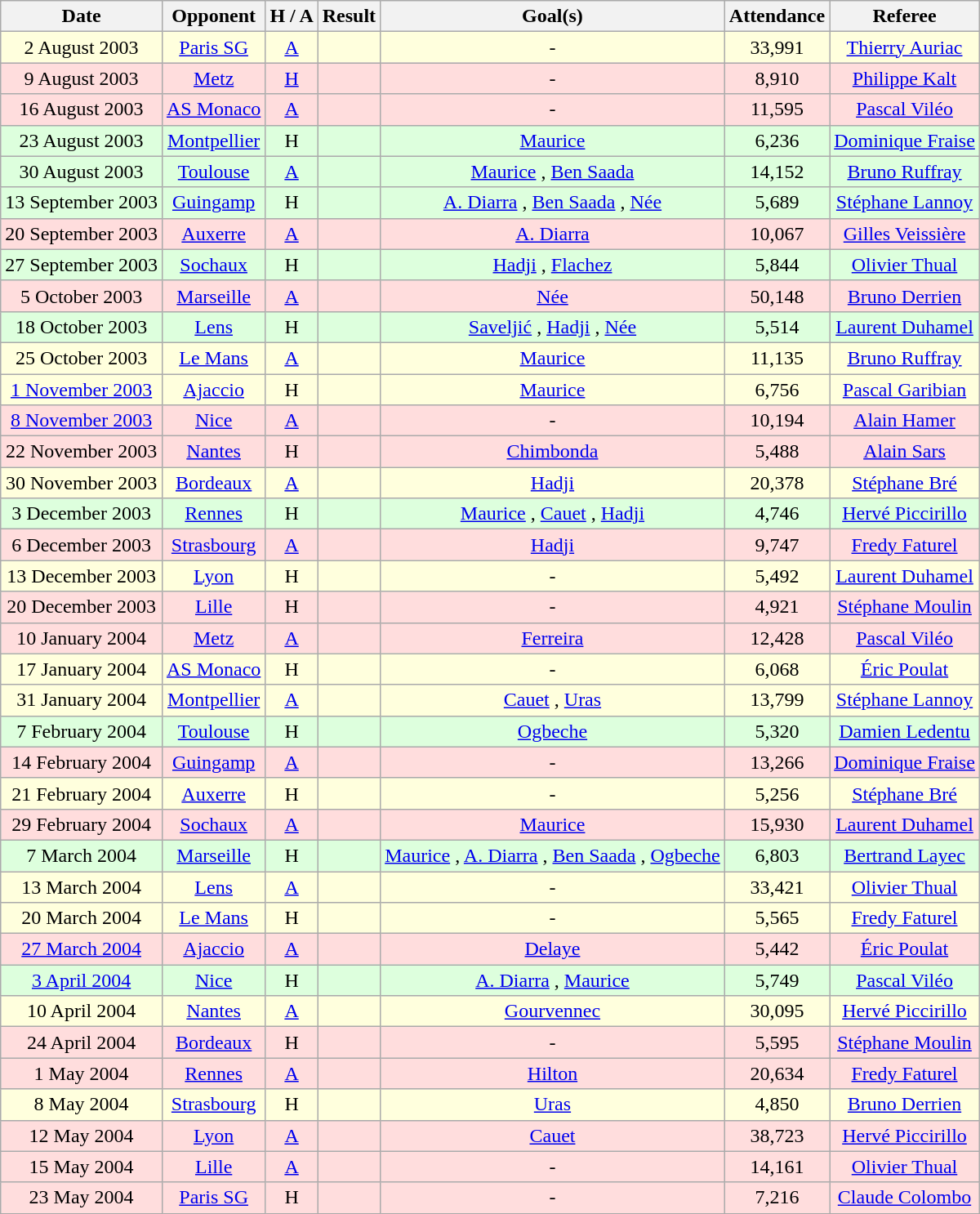<table class="wikitable sortable" style="text-align:center">
<tr>
<th class="sortable">Date</th>
<th>Opponent</th>
<th>H / A</th>
<th>Result</th>
<th>Goal(s)</th>
<th>Attendance</th>
<th>Referee</th>
</tr>
<tr style="background:#ffd;">
<td>2 August 2003</td>
<td><a href='#'>Paris SG</a></td>
<td><a href='#'>A</a></td>
<td></td>
<td>-</td>
<td>33,991</td>
<td><a href='#'>Thierry Auriac</a></td>
</tr>
<tr style="background:#fdd;">
<td>9 August 2003</td>
<td><a href='#'>Metz</a></td>
<td><a href='#'>H</a></td>
<td></td>
<td>-</td>
<td>8,910</td>
<td><a href='#'>Philippe Kalt</a></td>
</tr>
<tr style="background:#fdd;">
<td>16 August 2003</td>
<td><a href='#'>AS Monaco</a></td>
<td><a href='#'>A</a></td>
<td></td>
<td>-</td>
<td>11,595</td>
<td><a href='#'>Pascal Viléo</a></td>
</tr>
<tr style="background:#dfd;">
<td>23 August 2003</td>
<td><a href='#'>Montpellier</a></td>
<td>H</td>
<td></td>
<td><a href='#'>Maurice</a> </td>
<td>6,236</td>
<td><a href='#'>Dominique Fraise</a></td>
</tr>
<tr style="background:#dfd;">
<td>30 August 2003</td>
<td><a href='#'>Toulouse</a></td>
<td><a href='#'>A</a></td>
<td></td>
<td><a href='#'>Maurice</a> , <a href='#'>Ben Saada</a> </td>
<td>14,152</td>
<td><a href='#'>Bruno Ruffray</a></td>
</tr>
<tr style="background:#dfd;">
<td>13 September 2003</td>
<td><a href='#'>Guingamp</a></td>
<td>H</td>
<td></td>
<td><a href='#'>A. Diarra</a> , <a href='#'>Ben Saada</a> , <a href='#'>Née</a> </td>
<td>5,689</td>
<td><a href='#'>Stéphane Lannoy</a></td>
</tr>
<tr style="background:#fdd;">
<td>20 September 2003</td>
<td><a href='#'>Auxerre</a></td>
<td><a href='#'>A</a></td>
<td></td>
<td><a href='#'>A. Diarra</a> </td>
<td>10,067</td>
<td><a href='#'>Gilles Veissière</a></td>
</tr>
<tr style="background:#dfd;">
<td>27 September 2003</td>
<td><a href='#'>Sochaux</a></td>
<td>H</td>
<td></td>
<td><a href='#'>Hadji</a> , <a href='#'>Flachez</a> </td>
<td>5,844</td>
<td><a href='#'>Olivier Thual</a></td>
</tr>
<tr style="background:#fdd;">
<td>5 October 2003</td>
<td><a href='#'>Marseille</a></td>
<td><a href='#'>A</a></td>
<td></td>
<td><a href='#'>Née</a> </td>
<td>50,148</td>
<td><a href='#'>Bruno Derrien</a></td>
</tr>
<tr style="background:#dfd;">
<td>18 October 2003</td>
<td><a href='#'>Lens</a></td>
<td>H</td>
<td></td>
<td><a href='#'>Saveljić</a> , <a href='#'>Hadji</a> , <a href='#'>Née</a> </td>
<td>5,514</td>
<td><a href='#'>Laurent Duhamel</a></td>
</tr>
<tr style="background:#ffd;">
<td>25 October 2003</td>
<td><a href='#'>Le Mans</a></td>
<td><a href='#'>A</a></td>
<td></td>
<td><a href='#'>Maurice</a> </td>
<td>11,135</td>
<td><a href='#'>Bruno Ruffray</a></td>
</tr>
<tr style="background:#ffd;">
<td><a href='#'>1 November 2003</a></td>
<td><a href='#'>Ajaccio</a></td>
<td>H</td>
<td></td>
<td><a href='#'>Maurice</a> </td>
<td>6,756</td>
<td><a href='#'>Pascal Garibian</a></td>
</tr>
<tr style="background:#fdd;">
<td><a href='#'>8 November 2003</a></td>
<td><a href='#'>Nice</a></td>
<td><a href='#'>A</a></td>
<td></td>
<td>-</td>
<td>10,194</td>
<td> <a href='#'>Alain Hamer</a></td>
</tr>
<tr style="background:#fdd;">
<td>22 November 2003</td>
<td><a href='#'>Nantes</a></td>
<td>H</td>
<td></td>
<td><a href='#'>Chimbonda</a> </td>
<td>5,488</td>
<td><a href='#'>Alain Sars</a></td>
</tr>
<tr style="background:#ffd;">
<td>30 November 2003</td>
<td><a href='#'>Bordeaux</a></td>
<td><a href='#'>A</a></td>
<td></td>
<td><a href='#'>Hadji</a> </td>
<td>20,378</td>
<td><a href='#'>Stéphane Bré</a></td>
</tr>
<tr style="background:#dfd;">
<td>3 December 2003</td>
<td><a href='#'>Rennes</a></td>
<td>H</td>
<td></td>
<td><a href='#'>Maurice</a> , <a href='#'>Cauet</a>  , <a href='#'>Hadji</a> </td>
<td>4,746</td>
<td><a href='#'>Hervé Piccirillo</a></td>
</tr>
<tr style="background:#fdd;">
<td>6 December 2003</td>
<td><a href='#'>Strasbourg</a></td>
<td><a href='#'>A</a></td>
<td></td>
<td><a href='#'>Hadji</a> </td>
<td>9,747</td>
<td><a href='#'>Fredy Faturel</a></td>
</tr>
<tr style="background:#ffd;">
<td>13 December 2003</td>
<td><a href='#'>Lyon</a></td>
<td>H</td>
<td></td>
<td>-</td>
<td>5,492</td>
<td><a href='#'>Laurent Duhamel</a></td>
</tr>
<tr style="background:#fdd;">
<td>20 December 2003</td>
<td><a href='#'>Lille</a></td>
<td>H</td>
<td></td>
<td>-</td>
<td>4,921</td>
<td><a href='#'>Stéphane Moulin</a></td>
</tr>
<tr style="background:#fdd;">
<td>10 January 2004</td>
<td><a href='#'>Metz</a></td>
<td><a href='#'>A</a></td>
<td></td>
<td><a href='#'>Ferreira</a> </td>
<td>12,428</td>
<td><a href='#'>Pascal Viléo</a></td>
</tr>
<tr style="background:#ffd;">
<td>17 January 2004</td>
<td><a href='#'>AS Monaco</a></td>
<td>H</td>
<td></td>
<td>-</td>
<td>6,068</td>
<td><a href='#'>Éric Poulat</a></td>
</tr>
<tr style="background:#ffd;">
<td>31 January 2004</td>
<td><a href='#'>Montpellier</a></td>
<td><a href='#'>A</a></td>
<td></td>
<td><a href='#'>Cauet</a> , <a href='#'>Uras</a> </td>
<td>13,799</td>
<td><a href='#'>Stéphane Lannoy</a></td>
</tr>
<tr style="background:#dfd;">
<td>7 February 2004</td>
<td><a href='#'>Toulouse</a></td>
<td>H</td>
<td></td>
<td><a href='#'>Ogbeche</a> </td>
<td>5,320</td>
<td><a href='#'>Damien Ledentu</a></td>
</tr>
<tr style="background:#fdd;">
<td>14 February 2004</td>
<td><a href='#'>Guingamp</a></td>
<td><a href='#'>A</a></td>
<td></td>
<td>-</td>
<td>13,266</td>
<td><a href='#'>Dominique Fraise</a></td>
</tr>
<tr style="background:#ffd;">
<td>21 February 2004</td>
<td><a href='#'>Auxerre</a></td>
<td>H</td>
<td></td>
<td>-</td>
<td>5,256</td>
<td><a href='#'>Stéphane Bré</a></td>
</tr>
<tr style="background:#fdd;">
<td>29 February 2004</td>
<td><a href='#'>Sochaux</a></td>
<td><a href='#'>A</a></td>
<td></td>
<td><a href='#'>Maurice</a> </td>
<td>15,930</td>
<td><a href='#'>Laurent Duhamel</a></td>
</tr>
<tr style="background:#dfd;">
<td>7 March 2004</td>
<td><a href='#'>Marseille</a></td>
<td>H</td>
<td></td>
<td><a href='#'>Maurice</a> , <a href='#'>A. Diarra</a> , <a href='#'>Ben Saada</a> , <a href='#'>Ogbeche</a> </td>
<td>6,803</td>
<td><a href='#'>Bertrand Layec</a></td>
</tr>
<tr style="background:#ffd;">
<td>13 March 2004</td>
<td><a href='#'>Lens</a></td>
<td><a href='#'>A</a></td>
<td></td>
<td>-</td>
<td>33,421</td>
<td><a href='#'>Olivier Thual</a></td>
</tr>
<tr style="background:#ffd;">
<td>20 March 2004</td>
<td><a href='#'>Le Mans</a></td>
<td>H</td>
<td></td>
<td>-</td>
<td>5,565</td>
<td><a href='#'>Fredy Faturel</a></td>
</tr>
<tr style="background:#fdd;">
<td><a href='#'>27 March 2004</a></td>
<td><a href='#'>Ajaccio</a></td>
<td><a href='#'>A</a></td>
<td></td>
<td><a href='#'>Delaye</a> </td>
<td>5,442</td>
<td><a href='#'>Éric Poulat</a></td>
</tr>
<tr style="background:#dfd;">
<td><a href='#'>3 April 2004</a></td>
<td><a href='#'>Nice</a></td>
<td>H</td>
<td></td>
<td><a href='#'>A. Diarra</a> , <a href='#'>Maurice</a> </td>
<td>5,749</td>
<td><a href='#'>Pascal Viléo</a></td>
</tr>
<tr style="background:#ffd;">
<td>10 April 2004</td>
<td><a href='#'>Nantes</a></td>
<td><a href='#'>A</a></td>
<td></td>
<td><a href='#'>Gourvennec</a> </td>
<td>30,095</td>
<td><a href='#'>Hervé Piccirillo</a></td>
</tr>
<tr style="background:#fdd;">
<td>24 April 2004</td>
<td><a href='#'>Bordeaux</a></td>
<td>H</td>
<td></td>
<td>-</td>
<td>5,595</td>
<td><a href='#'>Stéphane Moulin</a></td>
</tr>
<tr style="background:#fdd;">
<td>1 May 2004</td>
<td><a href='#'>Rennes</a></td>
<td><a href='#'>A</a></td>
<td></td>
<td><a href='#'>Hilton</a> </td>
<td>20,634</td>
<td><a href='#'>Fredy Faturel</a></td>
</tr>
<tr style="background:#ffd;">
<td>8 May 2004</td>
<td><a href='#'>Strasbourg</a></td>
<td>H</td>
<td></td>
<td><a href='#'>Uras</a> </td>
<td>4,850</td>
<td><a href='#'>Bruno Derrien</a></td>
</tr>
<tr style="background:#fdd;">
<td>12 May 2004</td>
<td><a href='#'>Lyon</a></td>
<td><a href='#'>A</a></td>
<td></td>
<td><a href='#'>Cauet</a> </td>
<td>38,723</td>
<td><a href='#'>Hervé Piccirillo</a></td>
</tr>
<tr style="background:#fdd;">
<td>15 May 2004</td>
<td><a href='#'>Lille</a></td>
<td><a href='#'>A</a></td>
<td></td>
<td>-</td>
<td>14,161</td>
<td><a href='#'>Olivier Thual</a></td>
</tr>
<tr style="background:#fdd;">
<td>23 May 2004</td>
<td><a href='#'>Paris SG</a></td>
<td>H</td>
<td></td>
<td>-</td>
<td>7,216</td>
<td><a href='#'>Claude Colombo</a></td>
</tr>
</table>
